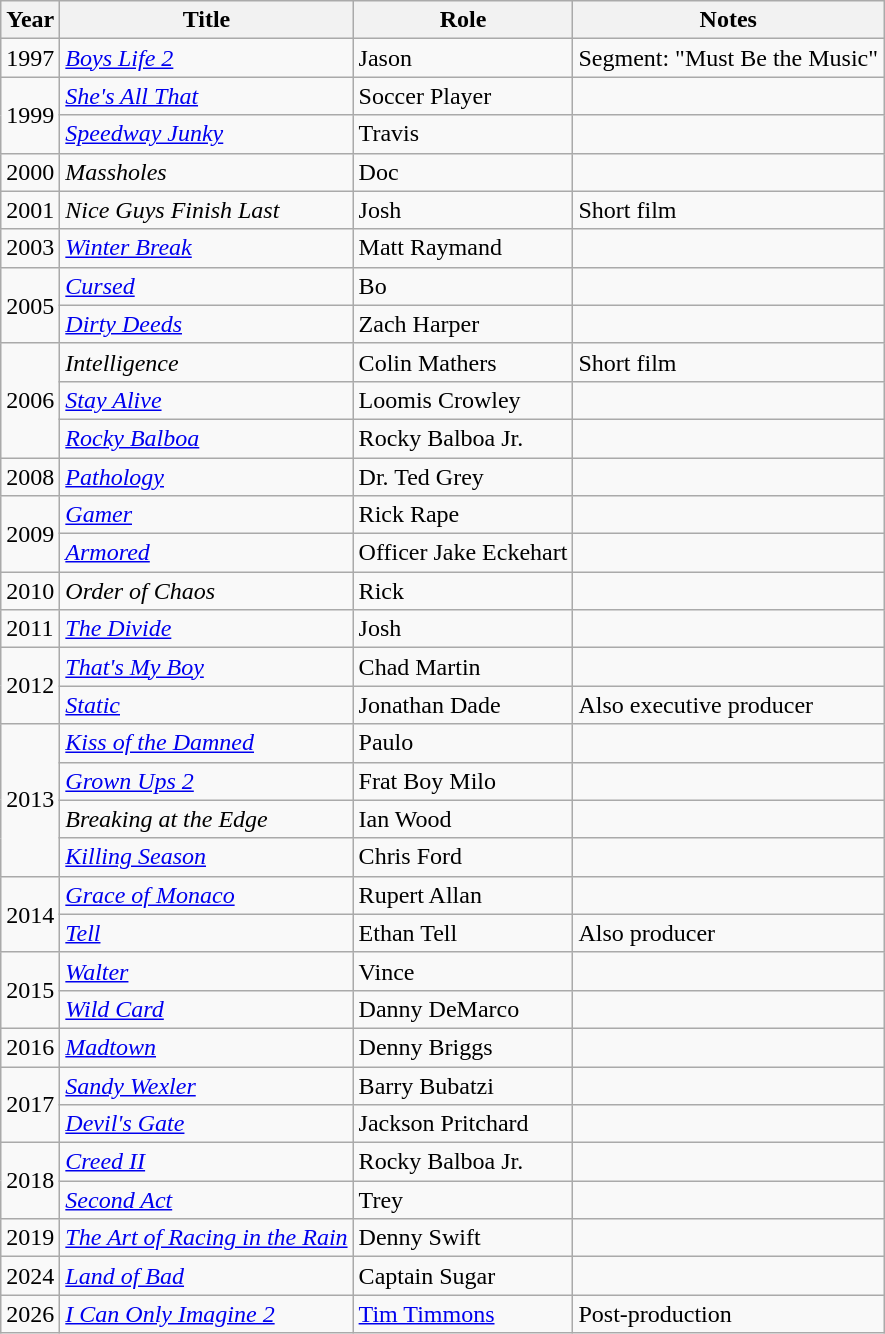<table class="wikitable sortable">
<tr>
<th>Year</th>
<th>Title</th>
<th>Role</th>
<th class="unsortable">Notes</th>
</tr>
<tr>
<td>1997</td>
<td><em><a href='#'>Boys Life 2</a></em></td>
<td>Jason</td>
<td>Segment: "Must Be the Music"</td>
</tr>
<tr>
<td rowspan=2>1999</td>
<td><em><a href='#'>She's All That</a></em></td>
<td>Soccer Player</td>
<td></td>
</tr>
<tr>
<td><em><a href='#'>Speedway Junky</a></em></td>
<td>Travis</td>
<td></td>
</tr>
<tr>
<td>2000</td>
<td><em>Massholes</em></td>
<td>Doc</td>
<td></td>
</tr>
<tr>
<td>2001</td>
<td><em>Nice Guys Finish Last</em></td>
<td>Josh</td>
<td>Short film</td>
</tr>
<tr>
<td>2003</td>
<td><em><a href='#'>Winter Break</a></em></td>
<td>Matt Raymand</td>
<td></td>
</tr>
<tr>
<td rowspan=2>2005</td>
<td><em><a href='#'>Cursed</a></em></td>
<td>Bo</td>
<td></td>
</tr>
<tr>
<td><em><a href='#'>Dirty Deeds</a></em></td>
<td>Zach Harper</td>
<td></td>
</tr>
<tr>
<td rowspan=3>2006</td>
<td><em>Intelligence</em></td>
<td>Colin Mathers</td>
<td>Short film</td>
</tr>
<tr>
<td><em><a href='#'>Stay Alive</a></em></td>
<td>Loomis Crowley</td>
<td></td>
</tr>
<tr>
<td><em><a href='#'>Rocky Balboa</a></em></td>
<td>Rocky Balboa Jr.</td>
<td></td>
</tr>
<tr>
<td>2008</td>
<td><em><a href='#'>Pathology</a></em></td>
<td>Dr. Ted Grey</td>
<td></td>
</tr>
<tr>
<td rowspan=2>2009</td>
<td><em><a href='#'>Gamer</a></em></td>
<td>Rick Rape</td>
<td></td>
</tr>
<tr>
<td><em><a href='#'>Armored</a></em></td>
<td>Officer Jake Eckehart</td>
<td></td>
</tr>
<tr>
<td>2010</td>
<td><em>Order of Chaos</em></td>
<td>Rick</td>
<td></td>
</tr>
<tr>
<td>2011</td>
<td><em><a href='#'>The Divide</a></em></td>
<td>Josh</td>
<td></td>
</tr>
<tr>
<td rowspan=2>2012</td>
<td><em><a href='#'>That's My Boy</a></em></td>
<td>Chad Martin</td>
<td></td>
</tr>
<tr>
<td><em><a href='#'>Static</a></em></td>
<td>Jonathan Dade</td>
<td>Also executive producer</td>
</tr>
<tr>
<td rowspan=4>2013</td>
<td><em><a href='#'>Kiss of the Damned</a></em></td>
<td>Paulo</td>
<td></td>
</tr>
<tr>
<td><em><a href='#'>Grown Ups 2</a></em></td>
<td>Frat Boy Milo</td>
<td></td>
</tr>
<tr>
<td><em>Breaking at the Edge</em></td>
<td>Ian Wood</td>
<td></td>
</tr>
<tr>
<td><em><a href='#'>Killing Season</a></em></td>
<td>Chris Ford</td>
<td></td>
</tr>
<tr>
<td rowspan=2>2014</td>
<td><em><a href='#'>Grace of Monaco</a></em></td>
<td>Rupert Allan</td>
<td></td>
</tr>
<tr>
<td><em><a href='#'>Tell</a></em></td>
<td>Ethan Tell</td>
<td>Also producer</td>
</tr>
<tr>
<td rowspan=2>2015</td>
<td><em><a href='#'>Walter</a></em></td>
<td>Vince</td>
<td></td>
</tr>
<tr>
<td><em><a href='#'>Wild Card</a></em></td>
<td>Danny DeMarco</td>
<td></td>
</tr>
<tr>
<td>2016</td>
<td><em><a href='#'>Madtown</a></em></td>
<td>Denny Briggs</td>
<td></td>
</tr>
<tr>
<td rowspan=2>2017</td>
<td><em><a href='#'>Sandy Wexler</a></em></td>
<td>Barry Bubatzi</td>
<td></td>
</tr>
<tr>
<td><em><a href='#'>Devil's Gate</a></em></td>
<td>Jackson Pritchard</td>
<td></td>
</tr>
<tr>
<td rowspan=2>2018</td>
<td><em><a href='#'>Creed II</a></em></td>
<td>Rocky Balboa Jr.</td>
<td></td>
</tr>
<tr>
<td><em><a href='#'>Second Act</a></em></td>
<td>Trey</td>
<td></td>
</tr>
<tr>
<td>2019</td>
<td><em><a href='#'>The Art of Racing in the Rain</a></em></td>
<td>Denny Swift</td>
<td></td>
</tr>
<tr>
<td>2024</td>
<td><em><a href='#'>Land of Bad</a></em></td>
<td>Captain Sugar</td>
<td></td>
</tr>
<tr>
<td>2026</td>
<td><em><a href='#'>I Can Only Imagine 2</a></em></td>
<td><a href='#'>Tim Timmons</a></td>
<td>Post-production</td>
</tr>
</table>
